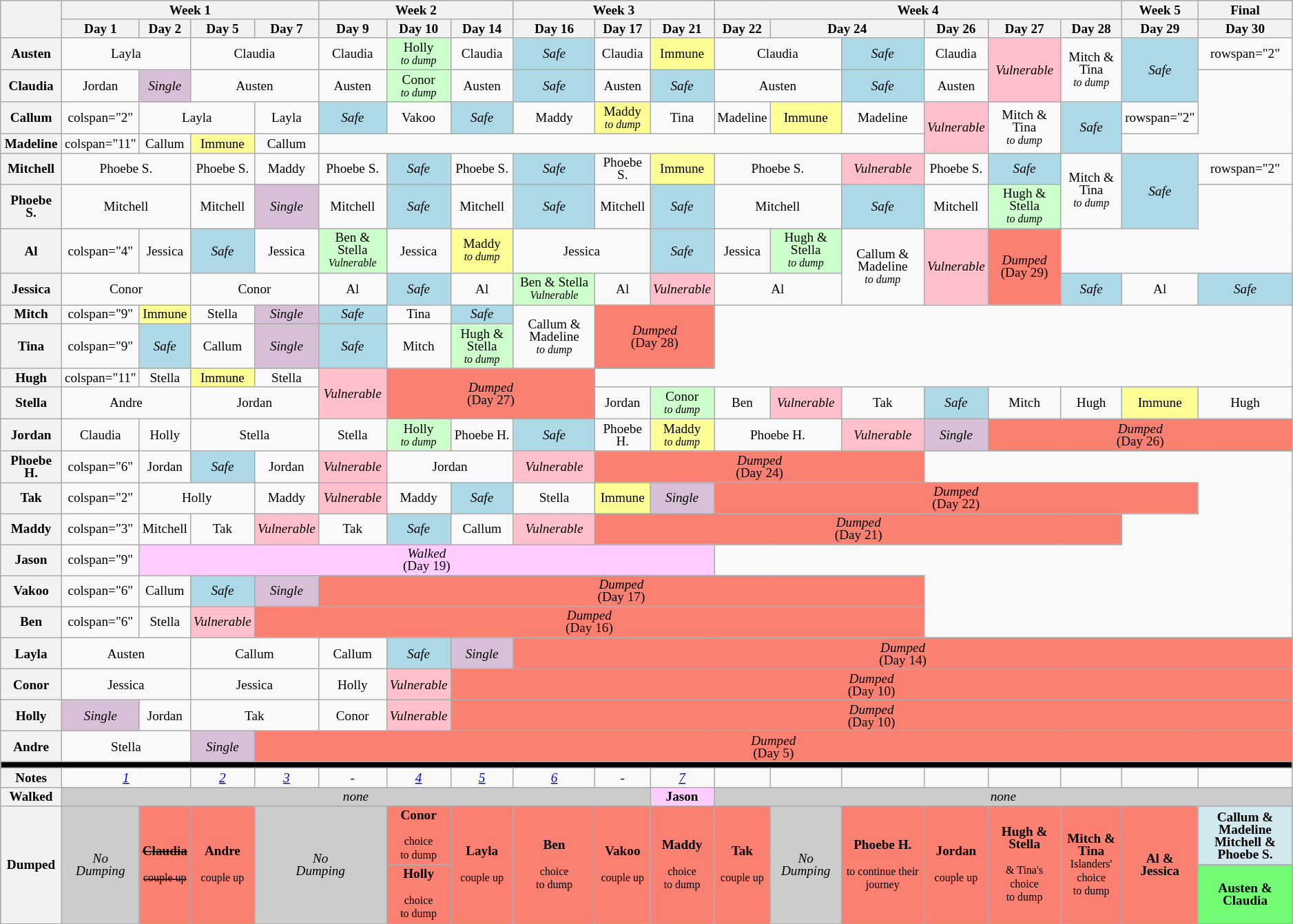<table class="wikitable" style="text-align:center; font-size:80%; line-height:12px;">
<tr>
<th rowspan="2"></th>
<th colspan="4">Week 1</th>
<th colspan="3">Week 2</th>
<th colspan="3">Week 3</th>
<th colspan="6">Week 4</th>
<th>Week 5</th>
<th>Final</th>
</tr>
<tr>
<th>Day 1</th>
<th>Day 2</th>
<th>Day 5</th>
<th>Day 7</th>
<th>Day 9</th>
<th>Day 10</th>
<th>Day 14</th>
<th>Day 16</th>
<th>Day 17</th>
<th>Day 21</th>
<th>Day 22</th>
<th colspan="2">Day 24</th>
<th>Day 26</th>
<th>Day 27</th>
<th>Day 28</th>
<th>Day 29</th>
<th>Day 30</th>
</tr>
<tr>
<th>Austen</th>
<td colspan="2">Layla</td>
<td colspan="2">Claudia</td>
<td>Claudia</td>
<td style="background:#cfc;">Holly<br><small><em>to dump</em></small></td>
<td>Claudia</td>
<td style="background:lightblue"><em>Safe</em></td>
<td>Claudia</td>
<td style="background:#fdfd96">Immune</td>
<td colspan="2">Claudia</td>
<td style="background:lightblue"><em>Safe</em></td>
<td>Claudia</td>
<td rowspan="2" style="background:pink"><em>Vulnerable</em></td>
<td rowspan="2">Mitch & Tina<br><small><em>to dump</em></small></td>
<td rowspan="2" style="background:lightblue"><em>Safe</em></td>
<td>rowspan="2" </td>
</tr>
<tr>
<th>Claudia</th>
<td>Jordan</td>
<td bgcolor="thistle"><em>Single</em></td>
<td colspan="2">Austen</td>
<td>Austen</td>
<td style="background:#cfc;">Conor<br><small><em>to dump</em></small></td>
<td>Austen</td>
<td style="background:lightblue"><em>Safe</em></td>
<td>Austen</td>
<td style="background:lightblue"><em>Safe</em></td>
<td colspan="2">Austen</td>
<td style="background:lightblue"><em>Safe</em></td>
<td>Austen</td>
</tr>
<tr>
<th>Callum</th>
<td>colspan="2" </td>
<td colspan="2">Layla</td>
<td>Layla</td>
<td style="background:lightblue"><em>Safe</em></td>
<td>Vakoo</td>
<td style="background:lightblue"><em>Safe</em></td>
<td>Maddy</td>
<td style="background:#fdfd96">Maddy<br><small><em>to dump</em></small></td>
<td>Tina</td>
<td>Madeline</td>
<td style="background:#fdfd96">Immune</td>
<td>Madeline</td>
<td rowspan="2" style="background:pink"><em>Vulnerable</em></td>
<td rowspan="2">Mitch & Tina<br><small><em>to dump</em></small></td>
<td rowspan="2" style="background:lightblue"><em>Safe</em></td>
<td>rowspan="2" </td>
</tr>
<tr>
<th>Madeline</th>
<td>colspan="11" </td>
<td>Callum</td>
<td style="background:#fdfd96">Immune</td>
<td>Callum</td>
</tr>
<tr>
<th>Mitchell</th>
<td colspan="2">Phoebe S.</td>
<td>Phoebe S.</td>
<td>Maddy</td>
<td>Phoebe S.</td>
<td style="background:lightblue"><em>Safe</em></td>
<td>Phoebe S.</td>
<td style="background:lightblue"><em>Safe</em></td>
<td>Phoebe S.</td>
<td style="background:#fdfd96">Immune</td>
<td colspan="2">Phoebe S.</td>
<td style="background:pink"><em>Vulnerable</em></td>
<td>Phoebe S.</td>
<td style="background:lightblue"><em>Safe</em></td>
<td rowspan="2">Mitch & Tina<br><small><em>to dump</em></small></td>
<td rowspan="2" style="background:lightblue"><em>Safe</em></td>
<td>rowspan="2" </td>
</tr>
<tr>
<th>Phoebe S.</th>
<td colspan="2">Mitchell</td>
<td>Mitchell</td>
<td bgcolor="thistle"><em>Single</em></td>
<td>Mitchell</td>
<td style="background:lightblue"><em>Safe</em></td>
<td>Mitchell</td>
<td style="background:lightblue"><em>Safe</em></td>
<td>Mitchell</td>
<td style="background:lightblue"><em>Safe</em></td>
<td colspan="2">Mitchell</td>
<td style="background:lightblue"><em>Safe</em></td>
<td>Mitchell</td>
<td style="background:#cfc;">Hugh & Stella<br><small><em>to dump</em></small></td>
</tr>
<tr>
<th>Al</th>
<td>colspan="4" </td>
<td>Jessica</td>
<td style="background:lightblue"><em>Safe</em></td>
<td>Jessica</td>
<td style="background:#cfc;">Ben & Stella<br><small><em>Vulnerable</em></small></td>
<td>Jessica</td>
<td style="background:#fdfd96">Maddy<br><small><em>to dump</em></small></td>
<td colspan="2">Jessica</td>
<td style="background:lightblue"><em>Safe</em></td>
<td>Jessica</td>
<td style="background:#cfc;">Hugh & Stella<br><small><em>to dump</em></small></td>
<td rowspan="2">Callum & Madeline<br><small><em>to dump</em></small></td>
<td rowspan="2" style="background:pink"><em>Vulnerable</em></td>
<td rowspan="2" style="background:salmon;"><em>Dumped</em><br>(Day 29)</td>
</tr>
<tr>
<th>Jessica</th>
<td colspan="2">Conor</td>
<td colspan="2">Conor</td>
<td>Al</td>
<td style="background:lightblue"><em>Safe</em></td>
<td>Al</td>
<td style="background:#cfc;">Ben & Stella<br><small><em>Vulnerable</em></small></td>
<td>Al</td>
<td style="background:pink"><em>Vulnerable</em></td>
<td colspan="2">Al</td>
<td style="background:lightblue"><em>Safe</em></td>
<td>Al</td>
<td style="background:lightblue"><em>Safe</em></td>
</tr>
<tr>
<th>Mitch</th>
<td>colspan="9" </td>
<td style="background:#fdfd96">Immune</td>
<td>Stella</td>
<td bgcolor="thistle"><em>Single</em></td>
<td style="background:lightblue"><em>Safe</em></td>
<td>Tina</td>
<td style="background:lightblue"><em>Safe</em></td>
<td rowspan="2">Callum & Madeline<br><small><em>to dump</em></small></td>
<td colspan="2" rowspan="2" style="background:salmon;"><em>Dumped</em><br>(Day 28)</td>
</tr>
<tr>
<th>Tina</th>
<td>colspan="9" </td>
<td style="background:lightblue"><em>Safe</em></td>
<td>Callum</td>
<td bgcolor="thistle"><em>Single</em></td>
<td style="background:lightblue"><em>Safe</em></td>
<td>Mitch</td>
<td style="background:#cfc;">Hugh & Stella<br><small><em>to dump</em></small></td>
</tr>
<tr>
<th>Hugh</th>
<td>colspan="11" </td>
<td>Stella</td>
<td style="background:#fdfd96">Immune</td>
<td>Stella</td>
<td rowspan="2" style="background:pink"><em>Vulnerable</em></td>
<td colspan="3" rowspan="2" style="background:salmon;"><em>Dumped</em><br>(Day 27)</td>
</tr>
<tr>
<th>Stella</th>
<td colspan="2">Andre</td>
<td colspan="2">Jordan</td>
<td>Jordan</td>
<td style="background:#cfc;">Conor<br><small><em>to dump</em></small></td>
<td>Ben</td>
<td style="background:pink"><em>Vulnerable</em></td>
<td>Tak</td>
<td style="background:lightblue"><em>Safe</em></td>
<td>Mitch</td>
<td>Hugh</td>
<td style="background:#fdfd96">Immune</td>
<td>Hugh</td>
</tr>
<tr>
<th>Jordan</th>
<td>Claudia</td>
<td>Holly</td>
<td colspan="2">Stella</td>
<td>Stella</td>
<td style="background:#cfc;">Holly<br><small><em>to dump</em></small></td>
<td>Phoebe H.</td>
<td style="background:lightblue"><em>Safe</em></td>
<td>Phoebe H.</td>
<td style="background:#fdfd96">Maddy<br><small><em>to dump</em></small></td>
<td colspan="2">Phoebe H.</td>
<td style="background:pink"><em>Vulnerable</em></td>
<td bgcolor="thistle"><em>Single</em></td>
<td colspan="4" style="background:salmon;"><em>Dumped</em><br>(Day 26)</td>
</tr>
<tr>
<th>Phoebe H.</th>
<td>colspan="6" </td>
<td>Jordan</td>
<td style="background:lightblue"><em>Safe</em></td>
<td>Jordan</td>
<td style="background:pink"><em>Vulnerable</em></td>
<td colspan="2">Jordan</td>
<td style="background:pink"><em>Vulnerable</em></td>
<td colspan="5" style="background:salmon;"><em>Dumped</em><br>(Day 24)</td>
</tr>
<tr>
<th>Tak</th>
<td>colspan="2" </td>
<td colspan="2">Holly</td>
<td>Maddy</td>
<td style="background:pink"><em>Vulnerable</em></td>
<td>Maddy</td>
<td style="background:lightblue"><em>Safe</em></td>
<td>Stella</td>
<td style="background:#fdfd96">Immune</td>
<td bgcolor="thistle"><em>Single</em></td>
<td colspan="7" style="background:salmon;"><em>Dumped</em><br>(Day 22)</td>
</tr>
<tr>
<th>Maddy</th>
<td>colspan="3" </td>
<td>Mitchell</td>
<td>Tak</td>
<td style="background:pink"><em>Vulnerable</em></td>
<td>Tak</td>
<td style="background:lightblue"><em>Safe</em></td>
<td>Callum</td>
<td style="background:pink"><em>Vulnerable</em></td>
<td colspan="8" style="background:salmon;"><em>Dumped</em><br>(Day 21)</td>
</tr>
<tr>
<th>Jason</th>
<td>colspan="9" </td>
<td colspan="9" style="background:#fcf;"><em>Walked</em><br>(Day 19)</td>
</tr>
<tr>
<th>Vakoo</th>
<td>colspan="6" </td>
<td>Callum</td>
<td style="background:lightblue"><em>Safe</em></td>
<td bgcolor="thistle"><em>Single</em></td>
<td colspan="9" style="background:salmon;"><em>Dumped</em><br>(Day 17)</td>
</tr>
<tr>
<th>Ben</th>
<td>colspan="6" </td>
<td>Stella</td>
<td style="background:pink"><em>Vulnerable</em></td>
<td colspan="10" style="background:salmon;"><em>Dumped</em><br>(Day 16)</td>
</tr>
<tr>
<th>Layla</th>
<td colspan="2">Austen</td>
<td colspan="2">Callum</td>
<td>Callum</td>
<td style="background:lightblue"><em>Safe</em></td>
<td bgcolor="thistle"><em>Single</em></td>
<td colspan="11" style="background:salmon;"><em>Dumped</em><br>(Day 14)</td>
</tr>
<tr>
<th>Conor</th>
<td colspan="2">Jessica</td>
<td colspan="2">Jessica</td>
<td>Holly</td>
<td style="background:pink"><em>Vulnerable</em></td>
<td colspan="12" style="background:salmon;"><em>Dumped</em><br>(Day 10)</td>
</tr>
<tr>
<th>Holly</th>
<td bgcolor="thistle"><em>Single</em></td>
<td>Jordan</td>
<td colspan="2">Tak</td>
<td>Conor</td>
<td style="background:pink"><em>Vulnerable</em></td>
<td colspan="12" style="background:salmon;"><em>Dumped</em><br>(Day 10)</td>
</tr>
<tr>
<th>Andre</th>
<td colspan="2">Stella</td>
<td bgcolor="thistle"><em>Single</em></td>
<td colspan="15" style="background:salmon;"><em>Dumped</em><br>(Day 5)</td>
</tr>
<tr>
<th colspan="19" style="background:#000"></th>
</tr>
<tr>
<th>Notes</th>
<td colspan="2"><em><a href='#'>1</a></em></td>
<td><em><a href='#'>2</a></em></td>
<td><em><a href='#'>3</a></em></td>
<td>-</td>
<td><em><a href='#'>4</a></em></td>
<td><em><a href='#'>5</a></em></td>
<td><em><a href='#'>6</a></em></td>
<td>-</td>
<td><em><a href='#'>7</a></em></td>
<td></td>
<td></td>
<td></td>
<td></td>
<td></td>
<td></td>
<td></td>
<td></td>
</tr>
<tr style="background:#fcf;"|>
<th>Walked</th>
<td colspan="9" style="background:#ccc"><em>none</em></td>
<td><strong>Jason</strong></td>
<td colspan="8" style="background:#ccc"><em>none</em></td>
</tr>
<tr style="background:salmon;" |>
<th rowspan="2">Dumped</th>
<td rowspan="2" style="background:#ccc"><em>No<br>Dumping</em></td>
<td rowspan="2"><s><strong>Claudia</strong><br><small><br>couple up</small></s></td>
<td rowspan="2"><strong>Andre</strong><br><small><br>couple up</small></td>
<td colspan="2" rowspan="2" style="background:#ccc"><em>No<br>Dumping</em></td>
<td><strong>Conor</strong><br><small><br>choice<br>to dump</small></td>
<td rowspan="2"><strong>Layla</strong><br><small><br>couple up</small></td>
<td rowspan="2"><strong>Ben</strong><br><small><br>choice<br>to dump</small></td>
<td rowspan="2"><strong>Vakoo</strong><br><small><br>couple up</small></td>
<td rowspan="2"><strong>Maddy</strong><br><small><br>choice<br>to dump</small></td>
<td rowspan="2"><strong>Tak</strong><br><small><br>couple up</small></td>
<td rowspan="2" style="background:#ccc"><em>No<br>Dumping</em></td>
<td rowspan="2"><strong>Phoebe H.</strong><br><small><br>to continue their journey</small></td>
<td rowspan="2"><strong>Jordan</strong><br><small><br>couple up</small></td>
<td rowspan="2"><strong>Hugh & Stella</strong><br><small><br>& Tina's<br>choice<br>to dump</small></td>
<td rowspan="2"><strong>Mitch & Tina</strong><br><small>Islanders'<br>choice<br>to dump</small></td>
<td rowspan="2"><strong>Al & Jessica</strong><br><small></small></td>
<td style="background:#D1E8EF"><strong>Callum & Madeline<br>Mitchell & Phoebe S.</strong><br><small></small></td>
</tr>
<tr style="background:salmon;" |>
<td><strong>Holly</strong><br><small><br>choice<br>to dump</small></td>
<td style="background:#73FB76"><strong>Austen & Claudia</strong><br><small></small></td>
</tr>
</table>
